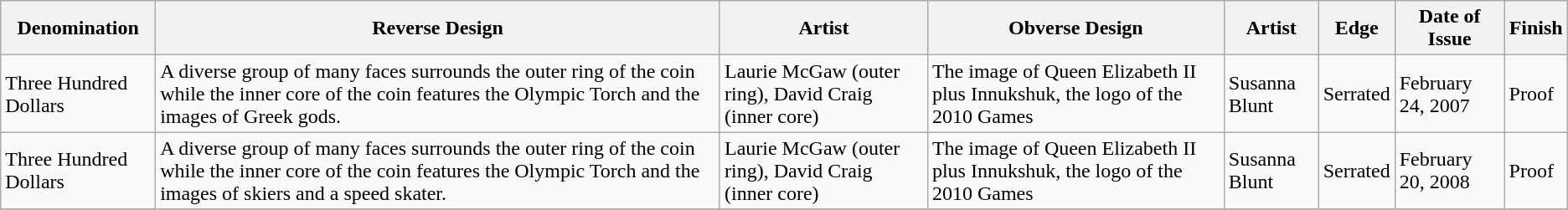<table class="wikitable">
<tr>
<th>Denomination</th>
<th>Reverse Design</th>
<th>Artist</th>
<th>Obverse Design</th>
<th>Artist</th>
<th>Edge</th>
<th>Date of Issue</th>
<th>Finish</th>
</tr>
<tr>
<td>Three Hundred Dollars</td>
<td>A diverse group of many faces surrounds the outer ring of the coin while the inner core of the coin features the Olympic Torch and the images of Greek gods.</td>
<td>Laurie McGaw (outer ring), David Craig (inner core)</td>
<td>The image of Queen Elizabeth II plus Innukshuk, the logo of the 2010 Games</td>
<td>Susanna Blunt</td>
<td>Serrated</td>
<td>February 24, 2007</td>
<td>Proof</td>
</tr>
<tr>
<td>Three Hundred Dollars</td>
<td>A diverse group of many faces surrounds the outer ring of the coin while the inner core of the coin features the Olympic Torch and the images of skiers and a speed skater.</td>
<td>Laurie McGaw (outer ring), David Craig (inner core)</td>
<td>The image of Queen Elizabeth II plus Innukshuk, the logo of the 2010 Games</td>
<td>Susanna Blunt</td>
<td>Serrated</td>
<td>February 20, 2008</td>
<td>Proof</td>
</tr>
<tr>
</tr>
</table>
